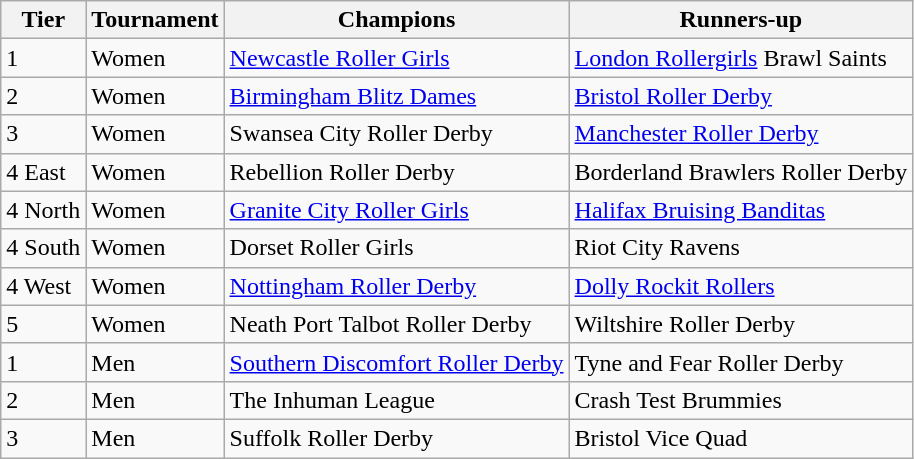<table class="wikitable">
<tr>
<th>Tier</th>
<th>Tournament</th>
<th>Champions</th>
<th>Runners-up</th>
</tr>
<tr>
<td>1</td>
<td>Women</td>
<td><a href='#'>Newcastle Roller Girls</a></td>
<td><a href='#'>London Rollergirls</a> Brawl Saints</td>
</tr>
<tr>
<td>2</td>
<td>Women</td>
<td><a href='#'>Birmingham Blitz Dames</a></td>
<td><a href='#'>Bristol Roller Derby</a></td>
</tr>
<tr>
<td>3</td>
<td>Women</td>
<td>Swansea City Roller Derby</td>
<td><a href='#'>Manchester Roller Derby</a></td>
</tr>
<tr>
<td>4 East</td>
<td>Women</td>
<td>Rebellion Roller Derby</td>
<td>Borderland Brawlers Roller Derby</td>
</tr>
<tr>
<td>4 North</td>
<td>Women</td>
<td><a href='#'>Granite City Roller Girls</a></td>
<td><a href='#'>Halifax Bruising Banditas</a></td>
</tr>
<tr>
<td>4 South</td>
<td>Women</td>
<td>Dorset Roller Girls</td>
<td>Riot City Ravens</td>
</tr>
<tr>
<td>4 West</td>
<td>Women</td>
<td><a href='#'>Nottingham Roller Derby</a></td>
<td><a href='#'>Dolly Rockit Rollers</a></td>
</tr>
<tr>
<td>5</td>
<td>Women</td>
<td>Neath Port Talbot Roller Derby</td>
<td>Wiltshire Roller Derby</td>
</tr>
<tr>
<td>1</td>
<td>Men</td>
<td><a href='#'>Southern Discomfort Roller Derby</a></td>
<td>Tyne and Fear Roller Derby</td>
</tr>
<tr>
<td>2</td>
<td>Men</td>
<td>The Inhuman League</td>
<td>Crash Test Brummies</td>
</tr>
<tr>
<td>3</td>
<td>Men</td>
<td>Suffolk Roller Derby</td>
<td>Bristol Vice Quad</td>
</tr>
</table>
